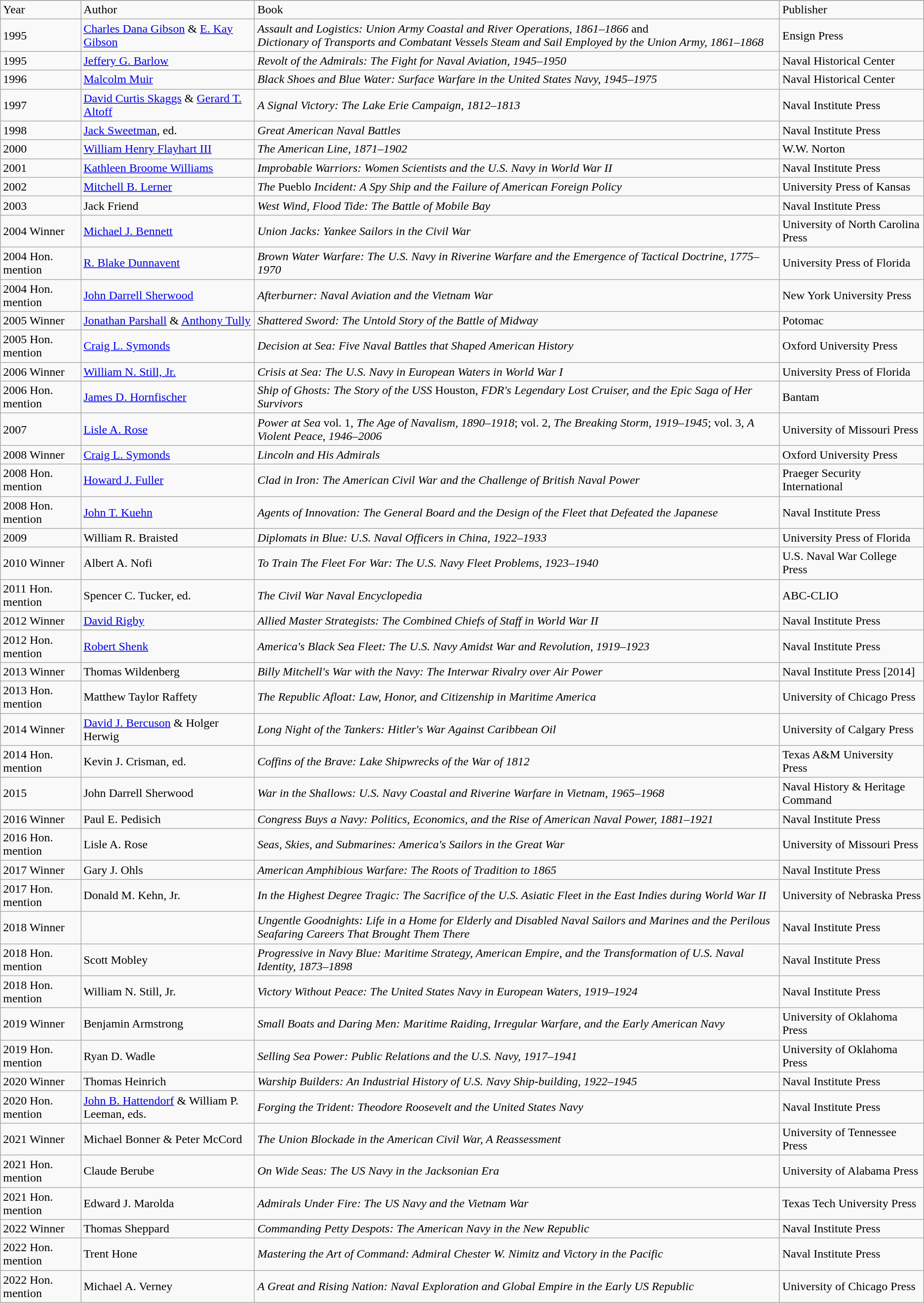<table class="wikitable">
<tr>
</tr>
<tr>
<td>Year</td>
<td>Author</td>
<td>Book</td>
<td>Publisher</td>
</tr>
<tr>
<td>1995</td>
<td><a href='#'>Charles Dana Gibson</a> & <a href='#'>E. Kay Gibson</a></td>
<td><em>Assault and Logistics: Union Army Coastal and River Operations, 1861–1866</em> and<br> <em>Dictionary of Transports and Combatant Vessels Steam and Sail Employed by the Union Army, 1861–1868</em></td>
<td>Ensign Press</td>
</tr>
<tr>
<td>1995</td>
<td><a href='#'>Jeffery G. Barlow</a></td>
<td><em>Revolt of the Admirals: The Fight for Naval Aviation, 1945–1950</em></td>
<td>Naval Historical Center</td>
</tr>
<tr>
<td>1996</td>
<td><a href='#'>Malcolm Muir</a></td>
<td><em>Black Shoes and Blue Water: Surface Warfare in the United States Navy, 1945–1975</em></td>
<td>Naval Historical Center</td>
</tr>
<tr>
<td>1997</td>
<td><a href='#'>David Curtis Skaggs</a> & <a href='#'>Gerard T. Altoff</a></td>
<td><em>A Signal Victory: The Lake Erie Campaign, 1812–1813</em></td>
<td>Naval Institute Press</td>
</tr>
<tr>
<td>1998</td>
<td><a href='#'>Jack Sweetman</a>, ed.</td>
<td><em>Great American Naval Battles</em></td>
<td>Naval Institute Press</td>
</tr>
<tr>
<td>2000</td>
<td><a href='#'>William Henry Flayhart III</a></td>
<td><em>The American Line, 1871–1902</em></td>
<td>W.W. Norton</td>
</tr>
<tr>
<td>2001</td>
<td><a href='#'>Kathleen Broome Williams</a></td>
<td><em>Improbable Warriors: Women Scientists and the U.S. Navy in World War II</em></td>
<td>Naval Institute Press</td>
</tr>
<tr>
<td>2002</td>
<td><a href='#'>Mitchell B. Lerner</a></td>
<td><em>The</em> Pueblo <em>Incident: A Spy Ship and the Failure of American Foreign Policy</em></td>
<td>University Press of Kansas</td>
</tr>
<tr>
<td>2003</td>
<td>Jack Friend</td>
<td><em>West Wind, Flood Tide: The Battle of Mobile Bay</em></td>
<td>Naval Institute Press</td>
</tr>
<tr>
<td>2004 Winner</td>
<td><a href='#'>Michael J. Bennett</a></td>
<td><em>Union Jacks: Yankee Sailors in the Civil War</em></td>
<td>University of North Carolina Press</td>
</tr>
<tr>
<td>2004 Hon. mention</td>
<td><a href='#'>R. Blake Dunnavent</a></td>
<td><em>Brown Water Warfare: The U.S. Navy in Riverine Warfare and the Emergence of Tactical Doctrine, 1775–1970</em></td>
<td>University Press of Florida</td>
</tr>
<tr>
<td>2004 Hon. mention</td>
<td><a href='#'>John Darrell Sherwood</a></td>
<td><em>Afterburner: Naval Aviation and the Vietnam War</em></td>
<td>New York University Press</td>
</tr>
<tr>
<td>2005 Winner</td>
<td><a href='#'>Jonathan Parshall</a> & <a href='#'>Anthony Tully</a></td>
<td><em>Shattered Sword: The Untold Story of the Battle of Midway</em></td>
<td>Potomac</td>
</tr>
<tr>
<td>2005 Hon. mention</td>
<td><a href='#'>Craig L. Symonds</a></td>
<td><em>Decision at Sea: Five Naval Battles that Shaped American History</em></td>
<td>Oxford University Press</td>
</tr>
<tr>
<td>2006 Winner</td>
<td><a href='#'>William N. Still, Jr.</a></td>
<td><em>Crisis at Sea: The U.S. Navy in European Waters in World War I</em></td>
<td>University Press of Florida</td>
</tr>
<tr>
<td>2006 Hon. mention</td>
<td><a href='#'>James D. Hornfischer</a></td>
<td><em>Ship of Ghosts: The Story of the USS</em> Houston, <em>FDR's Legendary Lost Cruiser, and the Epic Saga of Her Survivors</em></td>
<td>Bantam</td>
</tr>
<tr>
<td>2007</td>
<td><a href='#'>Lisle A. Rose</a></td>
<td><em>Power at Sea</em> vol. 1, <em>The Age of Navalism, 1890–1918</em>; vol. 2, <em>The Breaking Storm, 1919–1945</em>; vol. 3, <em>A Violent Peace, 1946–2006</em></td>
<td>University of Missouri Press</td>
</tr>
<tr>
<td>2008 Winner</td>
<td><a href='#'>Craig L. Symonds</a></td>
<td><em>Lincoln and His Admirals</em></td>
<td>Oxford University Press</td>
</tr>
<tr>
<td>2008 Hon. mention</td>
<td><a href='#'>Howard J. Fuller</a></td>
<td><em>Clad in Iron: The American Civil War and the Challenge of British Naval Power</em></td>
<td>Praeger Security International</td>
</tr>
<tr>
<td>2008 Hon. mention</td>
<td><a href='#'>John T. Kuehn</a></td>
<td><em>Agents of Innovation: The General Board and the Design of the Fleet that Defeated the Japanese</em></td>
<td>Naval Institute Press</td>
</tr>
<tr>
<td>2009</td>
<td>William R. Braisted</td>
<td><em>Diplomats in Blue: U.S. Naval Officers in China, 1922–1933</em></td>
<td>University Press of Florida</td>
</tr>
<tr>
<td>2010 Winner</td>
<td>Albert A. Nofi</td>
<td><em>To Train The Fleet For War: The U.S. Navy Fleet Problems, 1923–1940</em></td>
<td>U.S. Naval War College Press</td>
</tr>
<tr>
<td>2011 Hon. mention</td>
<td>Spencer C. Tucker, ed.</td>
<td><em>The Civil War Naval Encyclopedia</em></td>
<td>ABC-CLIO</td>
</tr>
<tr>
<td>2012 Winner</td>
<td><a href='#'>David Rigby</a></td>
<td><em>Allied Master Strategists: The Combined Chiefs of Staff in World War II</em></td>
<td>Naval Institute Press</td>
</tr>
<tr>
<td>2012 Hon. mention</td>
<td><a href='#'>Robert Shenk</a></td>
<td><em>America's Black Sea Fleet: The U.S. Navy Amidst War and Revolution, 1919–1923</em></td>
<td>Naval Institute Press</td>
</tr>
<tr>
<td>2013 Winner</td>
<td>Thomas Wildenberg</td>
<td><em>Billy Mitchell's War with the Navy: The Interwar Rivalry over Air Power</em></td>
<td>Naval Institute Press [2014]</td>
</tr>
<tr>
<td>2013 Hon. mention</td>
<td>Matthew Taylor Raffety</td>
<td><em>The Republic Afloat: Law, Honor, and Citizenship in Maritime America</em></td>
<td>University of Chicago Press</td>
</tr>
<tr>
<td>2014 Winner</td>
<td><a href='#'>David J. Bercuson</a> & Holger Herwig</td>
<td><em>Long Night of the Tankers: Hitler's War Against Caribbean Oil</em></td>
<td>University of Calgary Press</td>
</tr>
<tr>
<td>2014 Hon. mention</td>
<td>Kevin J. Crisman, ed.</td>
<td><em>Coffins of the Brave: Lake Shipwrecks of the War of 1812</em></td>
<td>Texas A&M University Press</td>
</tr>
<tr>
<td>2015</td>
<td>John Darrell Sherwood</td>
<td><em>War in the Shallows: U.S. Navy Coastal and Riverine Warfare in Vietnam, 1965–1968</em></td>
<td>Naval History & Heritage Command</td>
</tr>
<tr>
<td>2016 Winner</td>
<td>Paul E. Pedisich</td>
<td><em>Congress Buys a Navy: Politics, Economics, and the Rise of American Naval Power, 1881–1921</em></td>
<td>Naval Institute Press</td>
</tr>
<tr>
<td>2016 Hon. mention</td>
<td>Lisle A. Rose</td>
<td><em>Seas, Skies, and Submarines: America's Sailors in the Great War</em></td>
<td>University of Missouri Press</td>
</tr>
<tr>
<td>2017 Winner</td>
<td>Gary J. Ohls</td>
<td><em>American Amphibious Warfare: The Roots of Tradition to 1865</em></td>
<td>Naval Institute Press</td>
</tr>
<tr>
<td>2017 Hon. mention</td>
<td>Donald M. Kehn, Jr.</td>
<td><em>In the Highest Degree Tragic: The Sacrifice of the U.S. Asiatic Fleet in the East Indies during World War II</em></td>
<td>University of Nebraska Press</td>
</tr>
<tr>
<td>2018 Winner</td>
<td></td>
<td><em>Ungentle Goodnights: Life in a Home for Elderly and Disabled Naval Sailors and Marines and the Perilous Seafaring Careers That Brought Them There</em></td>
<td>Naval Institute Press</td>
</tr>
<tr>
<td>2018 Hon. mention</td>
<td>Scott Mobley</td>
<td><em>Progressive in Navy Blue: Maritime Strategy, American Empire, and the Transformation of U.S. Naval Identity, 1873–1898</em></td>
<td>Naval Institute Press</td>
</tr>
<tr>
<td>2018 Hon. mention</td>
<td>William N. Still, Jr.</td>
<td><em>Victory Without Peace: The United States Navy in European Waters, 1919–1924</em></td>
<td>Naval Institute Press</td>
</tr>
<tr>
<td>2019 Winner</td>
<td>Benjamin Armstrong</td>
<td><em>Small Boats and Daring Men: Maritime Raiding, Irregular Warfare, and the Early American Navy</em></td>
<td>University of Oklahoma Press</td>
</tr>
<tr>
<td>2019 Hon. mention</td>
<td>Ryan D. Wadle</td>
<td><em>Selling Sea Power: Public Relations and the U.S. Navy, 1917–1941</em></td>
<td>University of Oklahoma Press</td>
</tr>
<tr>
<td>2020 Winner</td>
<td>Thomas Heinrich</td>
<td><em>Warship Builders: An Industrial History of U.S. Navy Ship-building, 1922–1945</em></td>
<td>Naval Institute Press</td>
</tr>
<tr>
<td>2020 Hon. mention</td>
<td><a href='#'>John B. Hattendorf</a> & William P. Leeman, eds.</td>
<td><em>Forging the Trident: Theodore Roosevelt and the United States Navy</em></td>
<td>Naval Institute Press</td>
</tr>
<tr>
<td>2021 Winner</td>
<td>Michael Bonner & Peter McCord</td>
<td><em>The Union Blockade in the American Civil War, A Reassessment</em></td>
<td>University of Tennessee Press</td>
</tr>
<tr>
<td>2021 Hon. mention</td>
<td>Claude Berube</td>
<td><em>On Wide Seas: The US Navy in the Jacksonian Era</em></td>
<td>University of Alabama Press</td>
</tr>
<tr>
<td>2021 Hon. mention</td>
<td>Edward J. Marolda</td>
<td><em>Admirals Under Fire: The US Navy and the Vietnam War</em></td>
<td>Texas Tech University Press</td>
</tr>
<tr>
<td>2022 Winner</td>
<td>Thomas Sheppard</td>
<td><em>Commanding Petty Despots: The American Navy in the New Republic</em></td>
<td>Naval Institute Press</td>
</tr>
<tr>
<td>2022 Hon. mention</td>
<td>Trent Hone</td>
<td><em>Mastering the Art of Command: Admiral Chester W. Nimitz and Victory in the Pacific</em></td>
<td>Naval Institute Press</td>
</tr>
<tr>
<td>2022 Hon. mention</td>
<td>Michael A. Verney</td>
<td><em>A Great and Rising Nation: Naval Exploration and Global Empire in the Early US Republic</em></td>
<td>University of Chicago Press</td>
</tr>
</table>
